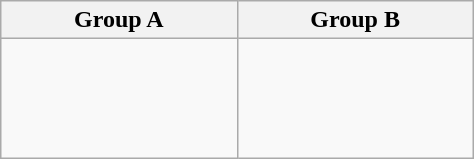<table class="wikitable" width=25%>
<tr>
<th width=50%>Group A</th>
<th width=50%>Group B</th>
</tr>
<tr>
<td valign=top><br><br>
<br>
<br>
</td>
<td valign=top><br><br>
<br>
<br>
</td>
</tr>
</table>
